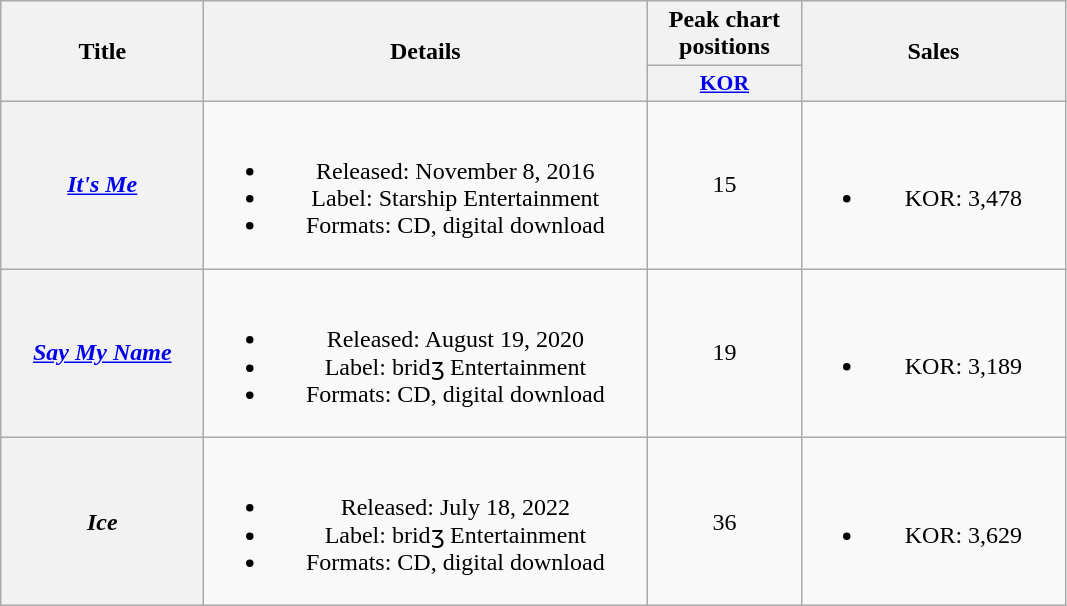<table class="wikitable plainrowheaders" style="text-align:center;">
<tr>
<th rowspan="2" style="width:8em;">Title</th>
<th rowspan="2" style="width:18em;">Details</th>
<th scope="col" style="width:6em;">Peak chart positions</th>
<th rowspan="2" style="width:10.5em;">Sales</th>
</tr>
<tr>
<th scope="col" style="width:3em;font-size:90%;"><a href='#'>KOR</a><br></th>
</tr>
<tr>
<th scope="row"><em><a href='#'>It's Me</a></em></th>
<td><br><ul><li>Released: November 8, 2016</li><li>Label: Starship Entertainment</li><li>Formats: CD, digital download</li></ul></td>
<td>15</td>
<td><br><ul><li>KOR: 3,478</li></ul></td>
</tr>
<tr>
<th scope="row"><em><a href='#'>Say My Name</a></em></th>
<td><br><ul><li>Released: August 19, 2020</li><li>Label: bridʒ Entertainment</li><li>Formats: CD, digital download</li></ul></td>
<td>19</td>
<td><br><ul><li>KOR: 3,189</li></ul></td>
</tr>
<tr>
<th scope="row"><em>Ice</em></th>
<td><br><ul><li>Released: July 18, 2022</li><li>Label: bridʒ Entertainment</li><li>Formats: CD, digital download</li></ul></td>
<td>36</td>
<td><br><ul><li>KOR: 3,629</li></ul></td>
</tr>
</table>
